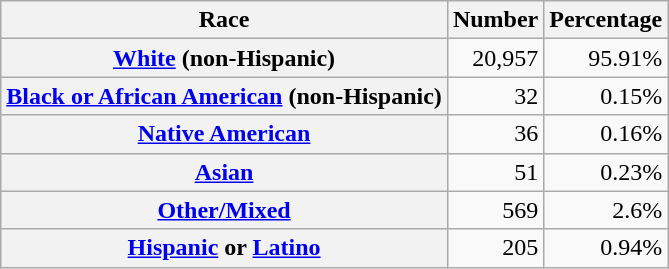<table class="wikitable" style="text-align:right">
<tr>
<th scope="col">Race</th>
<th scope="col">Number</th>
<th scope="col">Percentage</th>
</tr>
<tr>
<th scope="row"><a href='#'>White</a> (non-Hispanic)</th>
<td>20,957</td>
<td>95.91%</td>
</tr>
<tr>
<th scope="row"><a href='#'>Black or African American</a> (non-Hispanic)</th>
<td>32</td>
<td>0.15%</td>
</tr>
<tr>
<th scope="row"><a href='#'>Native American</a></th>
<td>36</td>
<td>0.16%</td>
</tr>
<tr>
<th scope="row"><a href='#'>Asian</a></th>
<td>51</td>
<td>0.23%</td>
</tr>
<tr>
<th scope="row"><a href='#'>Other/Mixed</a></th>
<td>569</td>
<td>2.6%</td>
</tr>
<tr>
<th scope="row"><a href='#'>Hispanic</a> or <a href='#'>Latino</a></th>
<td>205</td>
<td>0.94%</td>
</tr>
</table>
